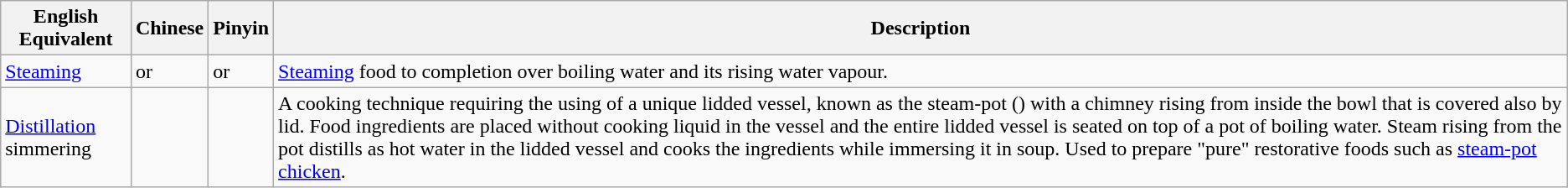<table class="wikitable">
<tr>
<th>English Equivalent</th>
<th>Chinese</th>
<th>Pinyin</th>
<th>Description</th>
</tr>
<tr>
<td><a href='#'>Steaming</a></td>
<td> or </td>
<td><em></em> or <em></em></td>
<td><a href='#'>Steaming</a> food to completion over boiling water and its rising water vapour.</td>
</tr>
<tr>
<td><a href='#'>Distillation</a> simmering</td>
<td></td>
<td><em></em></td>
<td>A cooking technique requiring the using of a unique lidded vessel, known as the steam-pot ()  with a chimney rising from inside the bowl that is covered also by lid. Food ingredients are placed without cooking liquid in the vessel and the entire lidded vessel is seated on top of a pot of boiling water. Steam rising from the pot distills as hot water in the lidded vessel and cooks the ingredients while immersing it in soup. Used to prepare "pure" restorative foods such as <a href='#'>steam-pot chicken</a>.</td>
</tr>
</table>
